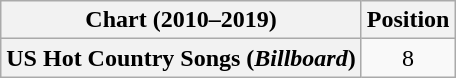<table class="wikitable plainrowheaders" style="text-align:center">
<tr>
<th scope="col">Chart (2010–2019)</th>
<th scope="col">Position</th>
</tr>
<tr>
<th scope="row">US Hot Country Songs (<em>Billboard</em>)</th>
<td>8</td>
</tr>
</table>
